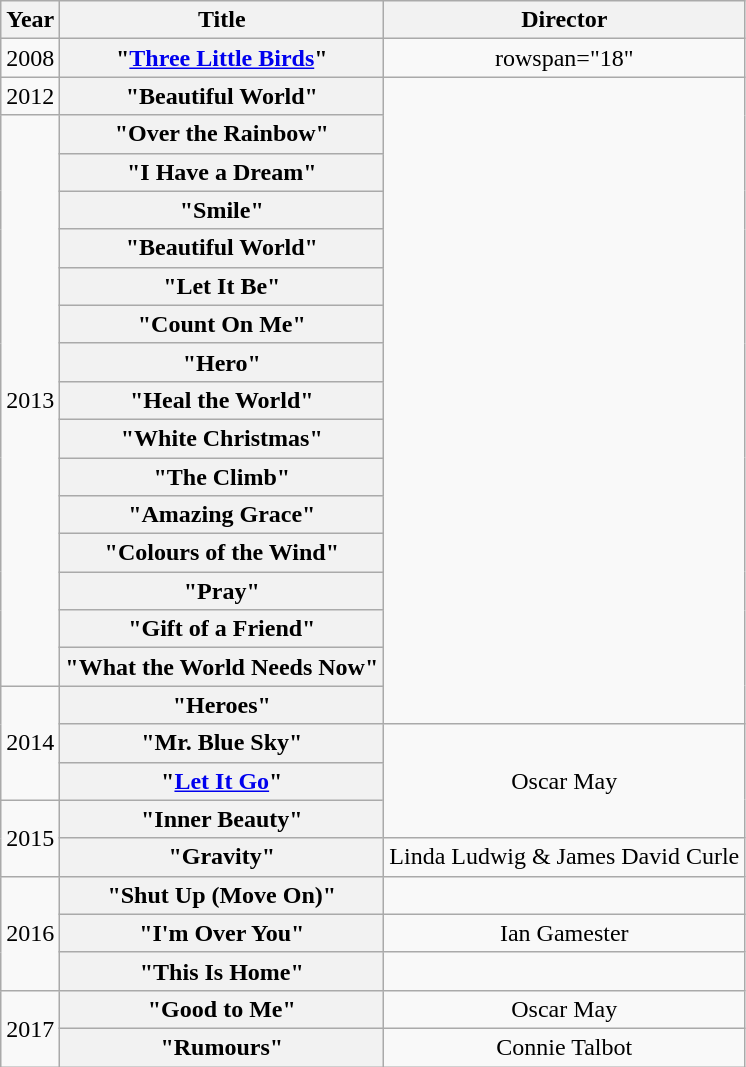<table class="wikitable plainrowheaders" style="text-align:center;">
<tr>
<th scope="col" style="width:1em;">Year</th>
<th scope="col">Title</th>
<th scope="col">Director</th>
</tr>
<tr>
<td rowspan="1">2008</td>
<th scope="row">"<a href='#'>Three Little Birds</a>"</th>
<td>rowspan="18" </td>
</tr>
<tr>
<td rowspan=1>2012</td>
<th scope="row">"Beautiful World"</th>
</tr>
<tr>
<td rowspan="15">2013</td>
<th scope="row">"Over the Rainbow"</th>
</tr>
<tr>
<th scope="row">"I Have a Dream"</th>
</tr>
<tr>
<th scope="row">"Smile"</th>
</tr>
<tr>
<th scope="row">"Beautiful World"</th>
</tr>
<tr>
<th scope="row">"Let It Be"</th>
</tr>
<tr>
<th scope="row">"Count On Me"</th>
</tr>
<tr>
<th scope="row">"Hero"</th>
</tr>
<tr>
<th scope="row">"Heal the World"</th>
</tr>
<tr>
<th scope="row">"White Christmas"</th>
</tr>
<tr>
<th scope="row">"The Climb"</th>
</tr>
<tr>
<th scope="row">"Amazing Grace"</th>
</tr>
<tr>
<th scope="row">"Colours of the Wind"</th>
</tr>
<tr>
<th scope="row">"Pray"</th>
</tr>
<tr>
<th scope="row">"Gift of a Friend"</th>
</tr>
<tr>
<th scope="row">"What the World Needs Now"</th>
</tr>
<tr>
<td rowspan=3>2014</td>
<th scope="row">"Heroes"</th>
</tr>
<tr>
<th scope="row">"Mr. Blue Sky"</th>
<td rowspan="3">Oscar May</td>
</tr>
<tr>
<th scope="row">"<a href='#'>Let It Go</a>"</th>
</tr>
<tr>
<td rowspan=2>2015</td>
<th scope="row">"Inner Beauty"</th>
</tr>
<tr>
<th scope="row">"Gravity"</th>
<td>Linda Ludwig & James David Curle</td>
</tr>
<tr>
<td rowspan=3>2016</td>
<th scope="row">"Shut Up (Move On)"</th>
<td></td>
</tr>
<tr>
<th scope="row">"I'm Over You"</th>
<td>Ian Gamester</td>
</tr>
<tr>
<th scope="row">"This Is Home"</th>
<td></td>
</tr>
<tr>
<td rowspan=2>2017</td>
<th scope="row">"Good to Me"</th>
<td>Oscar May</td>
</tr>
<tr>
<th scope="row">"Rumours"</th>
<td>Connie Talbot</td>
</tr>
</table>
